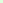<table style="font-size: 85%">
<tr>
<td style="background:#dfd;"></td>
</tr>
</table>
